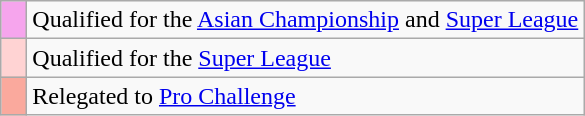<table class="wikitable" style="text-align: left;">
<tr>
<td width=10px bgcolor=#F6A5ED></td>
<td>Qualified for the <a href='#'>Asian Championship</a> and <a href='#'>Super League</a></td>
</tr>
<tr>
<td width=10px bgcolor=#FFD3D3></td>
<td>Qualified for the <a href='#'>Super League</a></td>
</tr>
<tr>
<td width=10px bgcolor=#FAA99D></td>
<td>Relegated to <a href='#'>Pro Challenge</a></td>
</tr>
</table>
